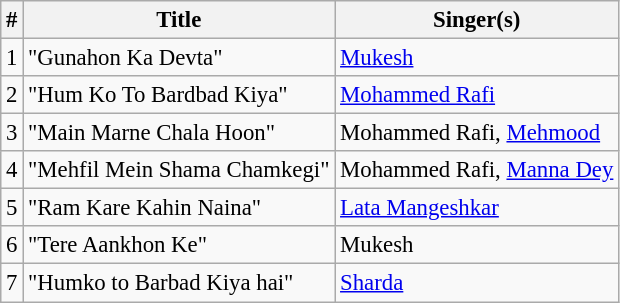<table class="wikitable" style="font-size:95%;">
<tr>
<th>#</th>
<th>Title</th>
<th>Singer(s)</th>
</tr>
<tr>
<td>1</td>
<td>"Gunahon Ka Devta"</td>
<td><a href='#'>Mukesh</a></td>
</tr>
<tr>
<td>2</td>
<td>"Hum Ko To Bardbad Kiya"</td>
<td><a href='#'>Mohammed Rafi</a></td>
</tr>
<tr>
<td>3</td>
<td>"Main Marne Chala Hoon"</td>
<td>Mohammed Rafi, <a href='#'>Mehmood</a></td>
</tr>
<tr>
<td>4</td>
<td>"Mehfil Mein Shama Chamkegi"</td>
<td>Mohammed Rafi, <a href='#'>Manna Dey</a></td>
</tr>
<tr>
<td>5</td>
<td>"Ram Kare Kahin Naina"</td>
<td><a href='#'>Lata Mangeshkar</a></td>
</tr>
<tr>
<td>6</td>
<td>"Tere Aankhon Ke"</td>
<td>Mukesh</td>
</tr>
<tr>
<td>7</td>
<td>"Humko to Barbad Kiya hai"</td>
<td><a href='#'>Sharda</a></td>
</tr>
</table>
